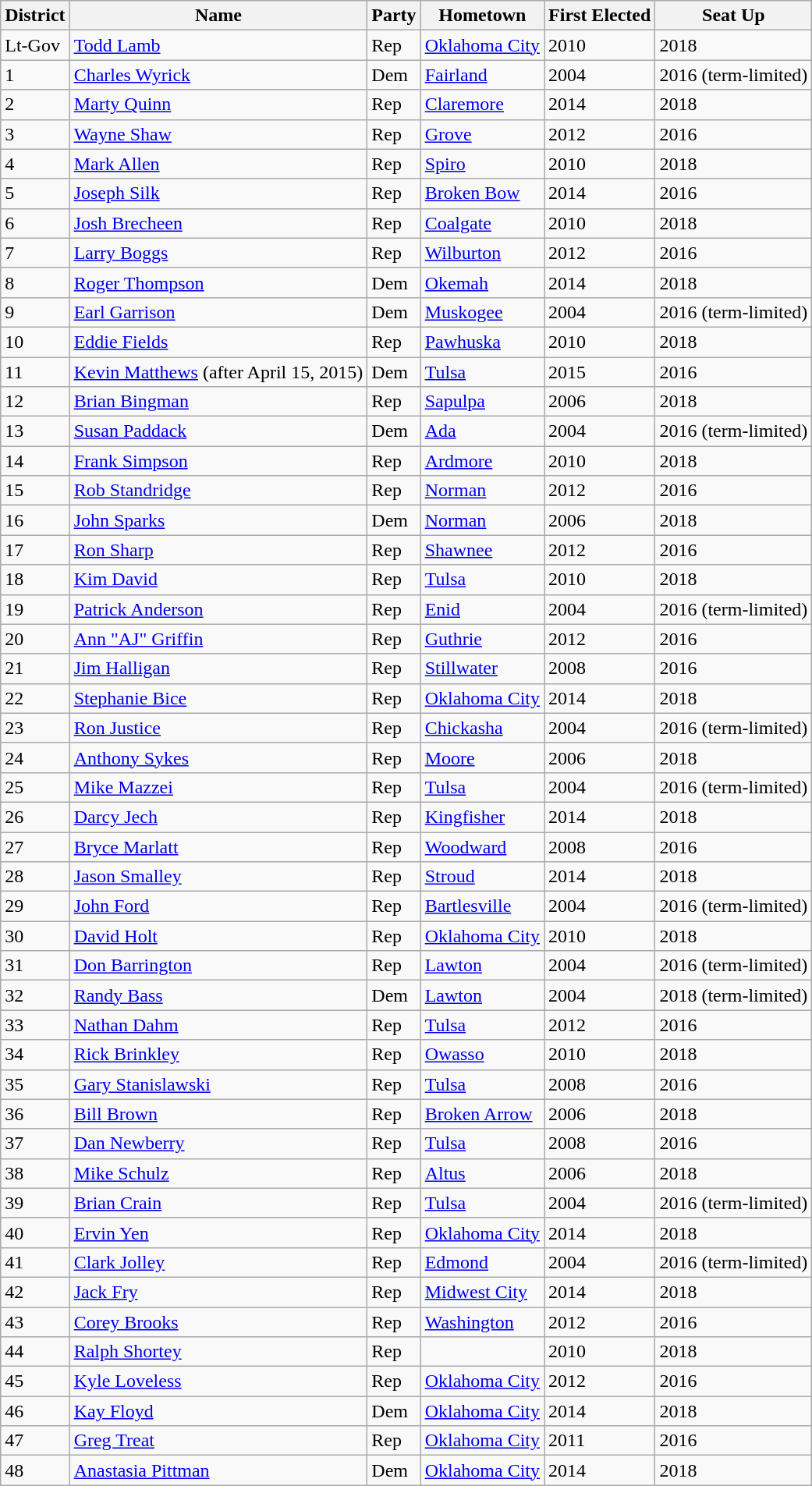<table class="wikitable sortable">
<tr>
<th>District</th>
<th>Name</th>
<th>Party</th>
<th>Hometown</th>
<th>First Elected</th>
<th>Seat Up</th>
</tr>
<tr>
<td>Lt-Gov</td>
<td><a href='#'>Todd Lamb</a></td>
<td>Rep</td>
<td><a href='#'>Oklahoma City</a></td>
<td>2010</td>
<td>2018</td>
</tr>
<tr>
<td>1</td>
<td><a href='#'>Charles Wyrick</a></td>
<td>Dem</td>
<td><a href='#'>Fairland</a></td>
<td>2004</td>
<td>2016 (term-limited)</td>
</tr>
<tr>
<td>2</td>
<td><a href='#'>Marty Quinn</a></td>
<td>Rep</td>
<td><a href='#'>Claremore</a></td>
<td>2014</td>
<td>2018</td>
</tr>
<tr>
<td>3</td>
<td><a href='#'>Wayne Shaw</a></td>
<td>Rep</td>
<td><a href='#'>Grove</a></td>
<td>2012</td>
<td>2016</td>
</tr>
<tr>
<td>4</td>
<td><a href='#'>Mark Allen</a></td>
<td>Rep</td>
<td><a href='#'>Spiro</a></td>
<td>2010</td>
<td>2018</td>
</tr>
<tr>
<td>5</td>
<td><a href='#'>Joseph Silk</a></td>
<td>Rep</td>
<td><a href='#'>Broken Bow</a></td>
<td>2014</td>
<td>2016</td>
</tr>
<tr>
<td>6</td>
<td><a href='#'>Josh Brecheen</a></td>
<td>Rep</td>
<td><a href='#'>Coalgate</a></td>
<td>2010</td>
<td>2018</td>
</tr>
<tr>
<td>7</td>
<td><a href='#'>Larry Boggs</a></td>
<td>Rep</td>
<td><a href='#'>Wilburton</a></td>
<td>2012</td>
<td>2016</td>
</tr>
<tr>
<td>8</td>
<td><a href='#'>Roger Thompson</a></td>
<td>Dem</td>
<td><a href='#'>Okemah</a></td>
<td>2014</td>
<td>2018</td>
</tr>
<tr>
<td>9</td>
<td><a href='#'>Earl Garrison</a></td>
<td>Dem</td>
<td><a href='#'>Muskogee</a></td>
<td>2004</td>
<td>2016 (term-limited)</td>
</tr>
<tr>
<td>10</td>
<td><a href='#'>Eddie Fields</a></td>
<td>Rep</td>
<td><a href='#'>Pawhuska</a></td>
<td>2010</td>
<td>2018</td>
</tr>
<tr>
<td>11</td>
<td><a href='#'>Kevin Matthews</a> (after April 15, 2015)</td>
<td>Dem</td>
<td><a href='#'>Tulsa</a></td>
<td>2015</td>
<td>2016</td>
</tr>
<tr>
<td>12</td>
<td><a href='#'>Brian Bingman</a></td>
<td>Rep</td>
<td><a href='#'>Sapulpa</a></td>
<td>2006</td>
<td>2018</td>
</tr>
<tr>
<td>13</td>
<td><a href='#'>Susan Paddack</a></td>
<td>Dem</td>
<td><a href='#'>Ada</a></td>
<td>2004</td>
<td>2016 (term-limited)</td>
</tr>
<tr>
<td>14</td>
<td><a href='#'>Frank Simpson</a></td>
<td>Rep</td>
<td><a href='#'>Ardmore</a></td>
<td>2010</td>
<td>2018</td>
</tr>
<tr>
<td>15</td>
<td><a href='#'>Rob Standridge</a></td>
<td>Rep</td>
<td><a href='#'>Norman</a></td>
<td>2012</td>
<td>2016</td>
</tr>
<tr>
<td>16</td>
<td><a href='#'>John Sparks</a></td>
<td>Dem</td>
<td><a href='#'>Norman</a></td>
<td>2006</td>
<td>2018</td>
</tr>
<tr>
<td>17</td>
<td><a href='#'>Ron Sharp</a></td>
<td>Rep</td>
<td><a href='#'>Shawnee</a></td>
<td>2012</td>
<td>2016</td>
</tr>
<tr>
<td>18</td>
<td><a href='#'>Kim David</a></td>
<td>Rep</td>
<td><a href='#'>Tulsa</a></td>
<td>2010</td>
<td>2018</td>
</tr>
<tr>
<td>19</td>
<td><a href='#'>Patrick Anderson</a></td>
<td>Rep</td>
<td><a href='#'>Enid</a></td>
<td>2004</td>
<td>2016 (term-limited)</td>
</tr>
<tr>
<td>20</td>
<td><a href='#'>Ann "AJ" Griffin</a></td>
<td>Rep</td>
<td><a href='#'>Guthrie</a></td>
<td>2012</td>
<td>2016</td>
</tr>
<tr>
<td>21</td>
<td><a href='#'>Jim Halligan</a></td>
<td>Rep</td>
<td><a href='#'>Stillwater</a></td>
<td>2008</td>
<td>2016</td>
</tr>
<tr>
<td>22</td>
<td><a href='#'>Stephanie Bice</a></td>
<td>Rep</td>
<td><a href='#'>Oklahoma City</a></td>
<td>2014</td>
<td>2018</td>
</tr>
<tr>
<td>23</td>
<td><a href='#'>Ron Justice</a></td>
<td>Rep</td>
<td><a href='#'>Chickasha</a></td>
<td>2004</td>
<td>2016 (term-limited)</td>
</tr>
<tr>
<td>24</td>
<td><a href='#'>Anthony Sykes</a></td>
<td>Rep</td>
<td><a href='#'>Moore</a></td>
<td>2006</td>
<td>2018</td>
</tr>
<tr>
<td>25</td>
<td><a href='#'>Mike Mazzei</a></td>
<td>Rep</td>
<td><a href='#'>Tulsa</a></td>
<td>2004</td>
<td>2016 (term-limited)</td>
</tr>
<tr>
<td>26</td>
<td><a href='#'>Darcy Jech</a></td>
<td>Rep</td>
<td><a href='#'>Kingfisher</a></td>
<td>2014</td>
<td>2018</td>
</tr>
<tr>
<td>27</td>
<td><a href='#'>Bryce Marlatt</a></td>
<td>Rep</td>
<td><a href='#'>Woodward</a></td>
<td>2008</td>
<td>2016</td>
</tr>
<tr>
<td>28</td>
<td><a href='#'>Jason Smalley</a></td>
<td>Rep</td>
<td><a href='#'>Stroud</a></td>
<td>2014</td>
<td>2018</td>
</tr>
<tr>
<td>29</td>
<td><a href='#'>John Ford</a></td>
<td>Rep</td>
<td><a href='#'>Bartlesville</a></td>
<td>2004</td>
<td>2016 (term-limited)</td>
</tr>
<tr>
<td>30</td>
<td><a href='#'>David Holt</a></td>
<td>Rep</td>
<td><a href='#'>Oklahoma City</a></td>
<td>2010</td>
<td>2018</td>
</tr>
<tr>
<td>31</td>
<td><a href='#'>Don Barrington</a></td>
<td>Rep</td>
<td><a href='#'>Lawton</a></td>
<td>2004</td>
<td>2016 (term-limited)</td>
</tr>
<tr>
<td>32</td>
<td><a href='#'>Randy Bass</a></td>
<td>Dem</td>
<td><a href='#'>Lawton</a></td>
<td>2004</td>
<td>2018 (term-limited)</td>
</tr>
<tr>
<td>33</td>
<td><a href='#'>Nathan Dahm</a></td>
<td>Rep</td>
<td><a href='#'>Tulsa</a></td>
<td>2012</td>
<td>2016</td>
</tr>
<tr>
<td>34</td>
<td><a href='#'>Rick Brinkley</a></td>
<td>Rep</td>
<td><a href='#'>Owasso</a></td>
<td>2010</td>
<td>2018</td>
</tr>
<tr>
<td>35</td>
<td><a href='#'>Gary Stanislawski</a></td>
<td>Rep</td>
<td><a href='#'>Tulsa</a></td>
<td>2008</td>
<td>2016</td>
</tr>
<tr>
<td>36</td>
<td><a href='#'>Bill Brown</a></td>
<td>Rep</td>
<td><a href='#'>Broken Arrow</a></td>
<td>2006</td>
<td>2018</td>
</tr>
<tr>
<td>37</td>
<td><a href='#'>Dan Newberry</a></td>
<td>Rep</td>
<td><a href='#'>Tulsa</a></td>
<td>2008</td>
<td>2016</td>
</tr>
<tr>
<td>38</td>
<td><a href='#'>Mike Schulz</a></td>
<td>Rep</td>
<td><a href='#'>Altus</a></td>
<td>2006</td>
<td>2018</td>
</tr>
<tr>
<td>39</td>
<td><a href='#'>Brian Crain</a></td>
<td>Rep</td>
<td><a href='#'>Tulsa</a></td>
<td>2004</td>
<td>2016 (term-limited)</td>
</tr>
<tr>
<td>40</td>
<td><a href='#'>Ervin Yen</a></td>
<td>Rep</td>
<td><a href='#'>Oklahoma City</a></td>
<td>2014</td>
<td>2018</td>
</tr>
<tr>
<td>41</td>
<td><a href='#'>Clark Jolley</a></td>
<td>Rep</td>
<td><a href='#'>Edmond</a></td>
<td>2004</td>
<td>2016 (term-limited)</td>
</tr>
<tr>
<td>42</td>
<td><a href='#'>Jack Fry</a></td>
<td>Rep</td>
<td><a href='#'>Midwest City</a></td>
<td>2014</td>
<td>2018</td>
</tr>
<tr>
<td>43</td>
<td><a href='#'>Corey Brooks</a></td>
<td>Rep</td>
<td><a href='#'>Washington</a></td>
<td>2012</td>
<td>2016</td>
</tr>
<tr>
<td>44</td>
<td><a href='#'>Ralph Shortey</a></td>
<td>Rep</td>
<td></td>
<td>2010</td>
<td>2018</td>
</tr>
<tr>
<td>45</td>
<td><a href='#'>Kyle Loveless</a></td>
<td>Rep</td>
<td><a href='#'>Oklahoma City</a></td>
<td>2012</td>
<td>2016</td>
</tr>
<tr>
<td>46</td>
<td><a href='#'>Kay Floyd</a></td>
<td>Dem</td>
<td><a href='#'>Oklahoma City</a></td>
<td>2014</td>
<td>2018</td>
</tr>
<tr>
<td>47</td>
<td><a href='#'>Greg Treat</a></td>
<td>Rep</td>
<td><a href='#'>Oklahoma City</a></td>
<td>2011</td>
<td>2016</td>
</tr>
<tr>
<td>48</td>
<td><a href='#'>Anastasia Pittman</a></td>
<td>Dem</td>
<td><a href='#'>Oklahoma City</a></td>
<td>2014</td>
<td>2018</td>
</tr>
</table>
